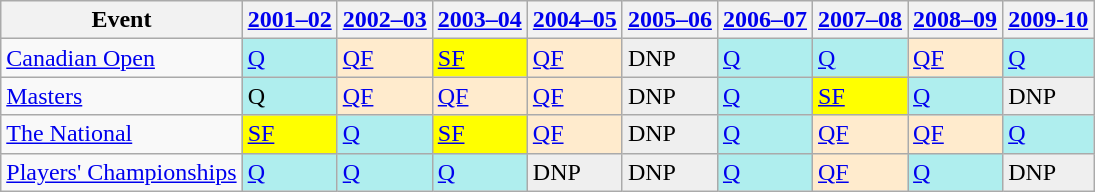<table class="wikitable" border="1">
<tr>
<th>Event</th>
<th><a href='#'>2001–02</a></th>
<th><a href='#'>2002–03</a></th>
<th><a href='#'>2003–04</a></th>
<th><a href='#'>2004–05</a></th>
<th><a href='#'>2005–06</a></th>
<th><a href='#'>2006–07</a></th>
<th><a href='#'>2007–08</a></th>
<th><a href='#'>2008–09</a></th>
<th><a href='#'>2009-10</a></th>
</tr>
<tr>
<td><a href='#'>Canadian Open</a></td>
<td style="background:#afeeee;"><a href='#'>Q</a></td>
<td style="background:#ffebcd;"><a href='#'>QF</a></td>
<td style="background:yellow;"><a href='#'>SF</a></td>
<td style="background:#ffebcd;"><a href='#'>QF</a></td>
<td style="background:#EFEFEF;">DNP</td>
<td style="background:#afeeee;"><a href='#'>Q</a></td>
<td style="background:#afeeee;"><a href='#'>Q</a></td>
<td style="background:#ffebcd;"><a href='#'>QF</a></td>
<td style="background:#afeeee;"><a href='#'>Q</a></td>
</tr>
<tr>
<td><a href='#'>Masters</a></td>
<td style="background:#afeeee;">Q</td>
<td style="background:#ffebcd;"><a href='#'>QF</a></td>
<td style="background:#ffebcd;"><a href='#'>QF</a></td>
<td style="background:#ffebcd;"><a href='#'>QF</a></td>
<td style="background:#EFEFEF;">DNP</td>
<td style="background:#afeeee;"><a href='#'>Q</a></td>
<td style="background:yellow;"><a href='#'>SF</a></td>
<td style="background:#afeeee;"><a href='#'>Q</a></td>
<td style="background:#EFEFEF;">DNP</td>
</tr>
<tr>
<td><a href='#'>The National</a></td>
<td style="background:yellow;"><a href='#'>SF</a></td>
<td style="background:#afeeee;"><a href='#'>Q</a></td>
<td style="background:yellow;"><a href='#'>SF</a></td>
<td style="background:#ffebcd;"><a href='#'>QF</a></td>
<td style="background:#EFEFEF;">DNP</td>
<td style="background:#afeeee;"><a href='#'>Q</a></td>
<td style="background:#ffebcd;"><a href='#'>QF</a></td>
<td style="background:#ffebcd;"><a href='#'>QF</a></td>
<td style="background:#afeeee;"><a href='#'>Q</a></td>
</tr>
<tr>
<td><a href='#'>Players' Championships</a></td>
<td style="background:#afeeee;"><a href='#'>Q</a></td>
<td style="background:#afeeee;"><a href='#'>Q</a></td>
<td style="background:#afeeee;"><a href='#'>Q</a></td>
<td style="background:#EFEFEF;">DNP</td>
<td style="background:#EFEFEF;">DNP</td>
<td style="background:#afeeee;"><a href='#'>Q</a></td>
<td style="background:#ffebcd;"><a href='#'>QF</a></td>
<td style="background:#afeeee;"><a href='#'>Q</a></td>
<td style="background:#EFEFEF;">DNP</td>
</tr>
</table>
